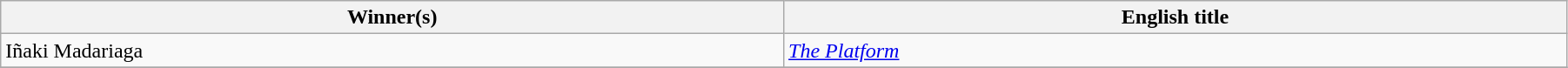<table class="wikitable" width="95%" cellpadding="5">
<tr>
<th width="18%">Winner(s)</th>
<th width="18%">English title</th>
</tr>
<tr>
<td>  Iñaki Madariaga</td>
<td><em><a href='#'>The Platform</a></em></td>
</tr>
<tr>
</tr>
</table>
